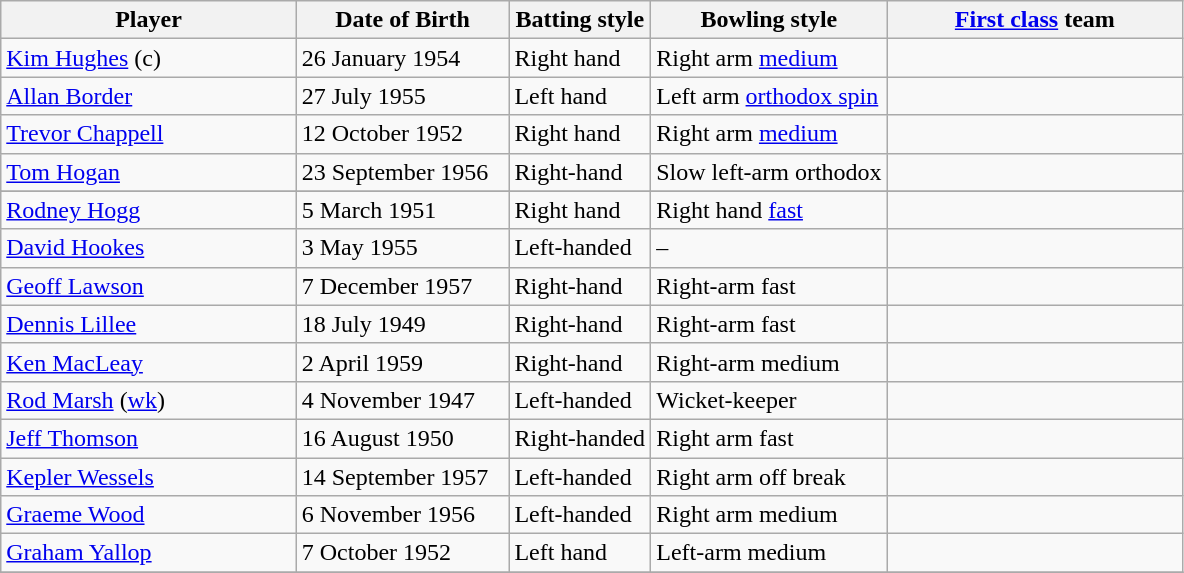<table class="wikitable">
<tr>
<th width="25%">Player</th>
<th width="18%">Date of Birth</th>
<th width="12%">Batting style</th>
<th width="20%">Bowling style</th>
<th width="25%"><a href='#'>First class</a> team</th>
</tr>
<tr>
<td><a href='#'>Kim Hughes</a> (c)</td>
<td>26 January 1954</td>
<td>Right hand</td>
<td>Right arm <a href='#'>medium</a></td>
<td></td>
</tr>
<tr>
<td><a href='#'>Allan Border</a></td>
<td>27 July 1955</td>
<td>Left hand</td>
<td>Left arm <a href='#'>orthodox spin</a></td>
<td></td>
</tr>
<tr>
<td><a href='#'>Trevor Chappell</a></td>
<td>12 October 1952</td>
<td>Right hand</td>
<td>Right arm <a href='#'>medium</a></td>
<td></td>
</tr>
<tr>
<td><a href='#'>Tom Hogan</a></td>
<td>23 September 1956</td>
<td>Right-hand</td>
<td>Slow left-arm orthodox</td>
<td></td>
</tr>
<tr>
</tr>
<tr>
<td><a href='#'>Rodney Hogg</a></td>
<td>5 March 1951</td>
<td>Right hand</td>
<td>Right hand <a href='#'>fast</a></td>
<td></td>
</tr>
<tr>
<td><a href='#'>David Hookes</a></td>
<td>3 May 1955</td>
<td>Left-handed</td>
<td>–</td>
<td></td>
</tr>
<tr>
<td><a href='#'>Geoff Lawson</a></td>
<td>7 December 1957</td>
<td>Right-hand</td>
<td>Right-arm fast</td>
<td></td>
</tr>
<tr>
<td><a href='#'>Dennis Lillee</a></td>
<td>18 July 1949</td>
<td>Right-hand</td>
<td>Right-arm fast</td>
<td></td>
</tr>
<tr>
<td><a href='#'>Ken MacLeay</a></td>
<td>2 April 1959</td>
<td>Right-hand</td>
<td>Right-arm medium</td>
<td></td>
</tr>
<tr>
<td><a href='#'>Rod Marsh</a> (<a href='#'>wk</a>)</td>
<td>4 November 1947</td>
<td>Left-handed</td>
<td>Wicket-keeper</td>
<td></td>
</tr>
<tr>
<td><a href='#'>Jeff Thomson</a></td>
<td>16 August 1950</td>
<td>Right-handed</td>
<td>Right arm fast</td>
<td></td>
</tr>
<tr>
<td><a href='#'>Kepler Wessels</a></td>
<td>14 September 1957</td>
<td>Left-handed</td>
<td>Right arm off break</td>
<td></td>
</tr>
<tr>
<td><a href='#'>Graeme Wood</a></td>
<td>6 November 1956</td>
<td>Left-handed</td>
<td>Right arm medium</td>
<td></td>
</tr>
<tr>
<td><a href='#'>Graham Yallop</a></td>
<td>7 October 1952</td>
<td>Left hand</td>
<td>Left-arm medium</td>
<td></td>
</tr>
<tr>
</tr>
</table>
